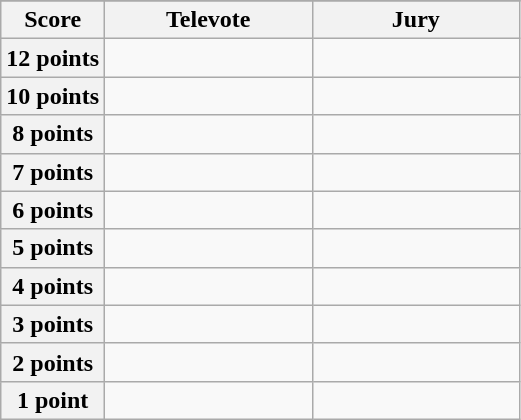<table class="wikitable">
<tr>
</tr>
<tr>
<th scope="col" width="20%">Score</th>
<th scope="col" width="40%">Televote</th>
<th scope="col" width="40%">Jury</th>
</tr>
<tr>
<th scope="row">12 points</th>
<td></td>
<td></td>
</tr>
<tr>
<th scope="row">10 points</th>
<td></td>
<td></td>
</tr>
<tr>
<th scope="row">8 points</th>
<td></td>
<td></td>
</tr>
<tr>
<th scope="row">7 points</th>
<td></td>
<td></td>
</tr>
<tr>
<th scope="row">6 points</th>
<td></td>
<td></td>
</tr>
<tr>
<th scope="row">5 points</th>
<td></td>
<td></td>
</tr>
<tr>
<th scope="row">4 points</th>
<td></td>
<td></td>
</tr>
<tr>
<th scope="row">3 points</th>
<td></td>
<td></td>
</tr>
<tr>
<th scope="row">2 points</th>
<td></td>
<td></td>
</tr>
<tr>
<th scope="row">1 point</th>
<td></td>
<td></td>
</tr>
</table>
